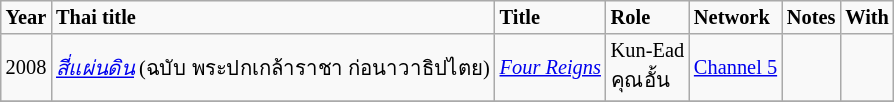<table class="wikitable" style="font-size: 85%;">
<tr>
<td><strong>Year</strong></td>
<td><strong>Thai title</strong></td>
<td><strong>Title</strong></td>
<td><strong>Role</strong></td>
<td><strong>Network</strong></td>
<td><strong>Notes</strong></td>
<td><strong>With</strong></td>
</tr>
<tr>
<td rowspan="1">2008</td>
<td><em><a href='#'>สี่แผ่นดิน</a></em> (ฉบับ พระปกเกล้าราชา ก่อนาวาธิปไตย)</td>
<td><em><a href='#'>Four Reigns</a></em></td>
<td>Kun-Ead <br> คุณอั้น</td>
<td><a href='#'>Channel 5</a></td>
<td></td>
<td></td>
</tr>
<tr>
</tr>
</table>
